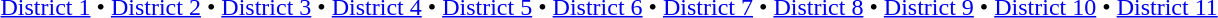<table id=toc class=toc summary=Contents>
<tr>
<td align=center><br><a href='#'>District 1</a> • <a href='#'>District 2</a> • <a href='#'>District 3</a> • <a href='#'>District 4</a> • <a href='#'>District 5</a> • <a href='#'>District 6</a> • <a href='#'>District 7</a> • <a href='#'>District 8</a> • <a href='#'>District 9</a> • <a href='#'>District 10</a> • <a href='#'>District 11</a></td>
</tr>
</table>
